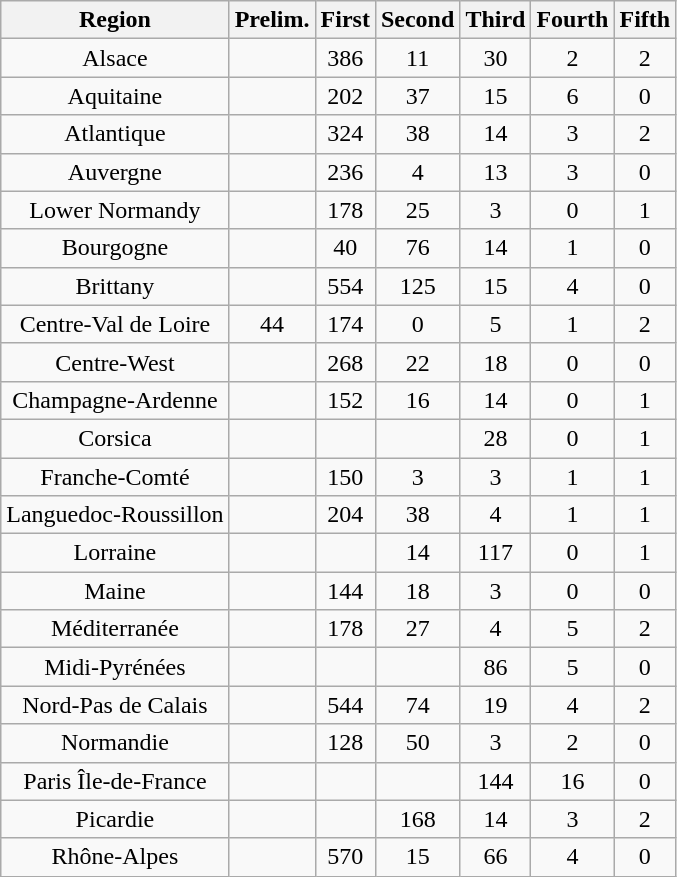<table class="wikitable" style="text-align: center">
<tr>
<th>Region</th>
<th>Prelim.</th>
<th>First</th>
<th>Second</th>
<th>Third</th>
<th>Fourth</th>
<th>Fifth</th>
</tr>
<tr>
<td>Alsace</td>
<td></td>
<td>386</td>
<td>11</td>
<td>30</td>
<td>2</td>
<td>2</td>
</tr>
<tr>
<td>Aquitaine</td>
<td></td>
<td>202</td>
<td>37</td>
<td>15</td>
<td>6</td>
<td>0</td>
</tr>
<tr>
<td>Atlantique</td>
<td></td>
<td>324</td>
<td>38</td>
<td>14</td>
<td>3</td>
<td>2</td>
</tr>
<tr>
<td>Auvergne</td>
<td></td>
<td>236</td>
<td>4</td>
<td>13</td>
<td>3</td>
<td>0</td>
</tr>
<tr>
<td>Lower Normandy</td>
<td></td>
<td>178</td>
<td>25</td>
<td>3</td>
<td>0</td>
<td>1</td>
</tr>
<tr>
<td>Bourgogne</td>
<td></td>
<td>40</td>
<td>76</td>
<td>14</td>
<td>1</td>
<td>0</td>
</tr>
<tr>
<td>Brittany</td>
<td></td>
<td>554</td>
<td>125</td>
<td>15</td>
<td>4</td>
<td>0</td>
</tr>
<tr>
<td>Centre-Val de Loire</td>
<td>44</td>
<td>174</td>
<td>0</td>
<td>5</td>
<td>1</td>
<td>2</td>
</tr>
<tr>
<td>Centre-West</td>
<td></td>
<td>268</td>
<td>22</td>
<td>18</td>
<td>0</td>
<td>0</td>
</tr>
<tr>
<td>Champagne-Ardenne</td>
<td></td>
<td>152</td>
<td>16</td>
<td>14</td>
<td>0</td>
<td>1</td>
</tr>
<tr>
<td>Corsica</td>
<td></td>
<td></td>
<td></td>
<td>28</td>
<td>0</td>
<td>1</td>
</tr>
<tr>
<td>Franche-Comté</td>
<td></td>
<td>150</td>
<td>3</td>
<td>3</td>
<td>1</td>
<td>1</td>
</tr>
<tr>
<td>Languedoc-Roussillon</td>
<td></td>
<td>204</td>
<td>38</td>
<td>4</td>
<td>1</td>
<td>1</td>
</tr>
<tr>
<td>Lorraine</td>
<td></td>
<td></td>
<td>14</td>
<td>117</td>
<td>0</td>
<td>1</td>
</tr>
<tr>
<td>Maine</td>
<td></td>
<td>144</td>
<td>18</td>
<td>3</td>
<td>0</td>
<td>0</td>
</tr>
<tr>
<td>Méditerranée</td>
<td></td>
<td>178</td>
<td>27</td>
<td>4</td>
<td>5</td>
<td>2</td>
</tr>
<tr>
<td>Midi-Pyrénées</td>
<td></td>
<td></td>
<td></td>
<td>86</td>
<td>5</td>
<td>0</td>
</tr>
<tr>
<td>Nord-Pas de Calais</td>
<td></td>
<td>544</td>
<td>74</td>
<td>19</td>
<td>4</td>
<td>2</td>
</tr>
<tr>
<td>Normandie</td>
<td></td>
<td>128</td>
<td>50</td>
<td>3</td>
<td>2</td>
<td>0</td>
</tr>
<tr>
<td>Paris Île-de-France</td>
<td></td>
<td></td>
<td></td>
<td>144</td>
<td>16</td>
<td>0</td>
</tr>
<tr>
<td>Picardie</td>
<td></td>
<td></td>
<td>168</td>
<td>14</td>
<td>3</td>
<td>2</td>
</tr>
<tr>
<td>Rhône-Alpes</td>
<td></td>
<td>570</td>
<td>15</td>
<td>66</td>
<td>4</td>
<td>0</td>
</tr>
</table>
